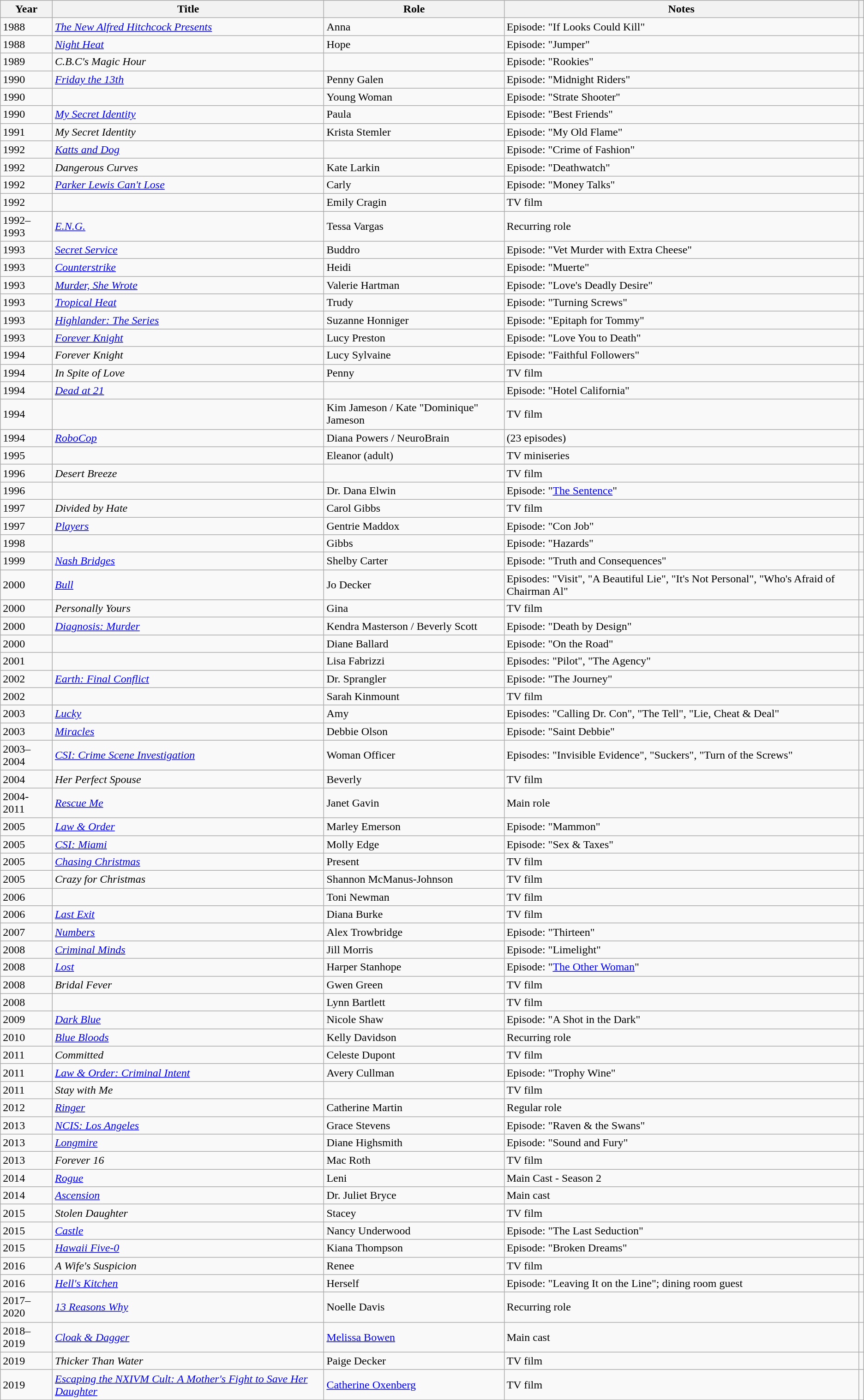<table class="wikitable sortable">
<tr>
<th>Year</th>
<th>Title</th>
<th>Role</th>
<th class="unsortable">Notes</th>
<th class="unsortable"></th>
</tr>
<tr>
<td>1988</td>
<td data-sort-value="New Alfred Hitchcock Presents, The"><em><a href='#'>The New Alfred Hitchcock Presents</a></em></td>
<td>Anna</td>
<td>Episode: "If Looks Could Kill"</td>
<td></td>
</tr>
<tr>
<td>1988</td>
<td><em><a href='#'>Night Heat</a></em></td>
<td>Hope</td>
<td>Episode: "Jumper"</td>
<td></td>
</tr>
<tr>
<td>1989</td>
<td><em>C.B.C's Magic Hour</em></td>
<td></td>
<td>Episode: "Rookies"</td>
<td></td>
</tr>
<tr>
<td>1990</td>
<td><em><a href='#'>Friday the 13th</a></em></td>
<td>Penny Galen</td>
<td>Episode: "Midnight Riders"</td>
<td></td>
</tr>
<tr>
<td>1990</td>
<td><em></em></td>
<td>Young Woman</td>
<td>Episode: "Strate Shooter"</td>
<td></td>
</tr>
<tr>
<td>1990</td>
<td><em><a href='#'>My Secret Identity</a></em></td>
<td>Paula</td>
<td>Episode: "Best Friends"</td>
<td></td>
</tr>
<tr>
<td>1991</td>
<td><em>My Secret Identity</em></td>
<td>Krista Stemler</td>
<td>Episode: "My Old Flame"</td>
<td></td>
</tr>
<tr>
<td>1992</td>
<td><em><a href='#'>Katts and Dog</a></em></td>
<td></td>
<td>Episode: "Crime of Fashion"</td>
<td></td>
</tr>
<tr>
<td>1992</td>
<td><em>Dangerous Curves</em></td>
<td>Kate Larkin</td>
<td>Episode: "Deathwatch"</td>
<td></td>
</tr>
<tr>
<td>1992</td>
<td><em><a href='#'>Parker Lewis Can't Lose</a></em></td>
<td>Carly</td>
<td>Episode: "Money Talks"</td>
<td></td>
</tr>
<tr>
<td>1992</td>
<td><em></em></td>
<td>Emily Cragin</td>
<td>TV film</td>
<td></td>
</tr>
<tr>
<td>1992–1993</td>
<td><em><a href='#'>E.N.G.</a></em></td>
<td>Tessa Vargas</td>
<td>Recurring role</td>
<td></td>
</tr>
<tr>
<td>1993</td>
<td><em><a href='#'>Secret Service</a></em></td>
<td>Buddro</td>
<td>Episode: "Vet Murder with Extra Cheese"</td>
<td></td>
</tr>
<tr>
<td>1993</td>
<td><em><a href='#'>Counterstrike</a></em></td>
<td>Heidi</td>
<td>Episode: "Muerte"</td>
<td></td>
</tr>
<tr>
<td>1993</td>
<td><em><a href='#'>Murder, She Wrote</a></em></td>
<td>Valerie Hartman</td>
<td>Episode: "Love's Deadly Desire"</td>
<td></td>
</tr>
<tr>
<td>1993</td>
<td><em><a href='#'>Tropical Heat</a></em></td>
<td>Trudy</td>
<td>Episode: "Turning Screws"</td>
<td></td>
</tr>
<tr>
<td>1993</td>
<td><em><a href='#'>Highlander: The Series</a></em></td>
<td>Suzanne Honniger</td>
<td>Episode: "Epitaph for Tommy"</td>
<td></td>
</tr>
<tr>
<td>1993</td>
<td><em><a href='#'>Forever Knight</a></em></td>
<td>Lucy Preston</td>
<td>Episode: "Love You to Death"</td>
<td></td>
</tr>
<tr>
<td>1994</td>
<td><em>Forever Knight</em></td>
<td>Lucy Sylvaine</td>
<td>Episode: "Faithful Followers"</td>
<td></td>
</tr>
<tr>
<td>1994</td>
<td><em>In Spite of Love</em></td>
<td>Penny</td>
<td>TV film</td>
<td></td>
</tr>
<tr>
<td>1994</td>
<td><em><a href='#'>Dead at 21</a></em></td>
<td></td>
<td>Episode: "Hotel California"</td>
<td></td>
</tr>
<tr>
<td>1994</td>
<td><em></em></td>
<td>Kim Jameson / Kate "Dominique" Jameson</td>
<td>TV film</td>
<td></td>
</tr>
<tr>
<td>1994</td>
<td><em><a href='#'>RoboCop</a></em></td>
<td>Diana Powers / NeuroBrain</td>
<td>(23 episodes)</td>
<td></td>
</tr>
<tr>
<td>1995</td>
<td><em></em></td>
<td>Eleanor (adult)</td>
<td>TV miniseries</td>
<td></td>
</tr>
<tr>
<td>1996</td>
<td><em>Desert Breeze</em></td>
<td></td>
<td>TV film</td>
<td></td>
</tr>
<tr>
<td>1996</td>
<td><em></em></td>
<td>Dr. Dana Elwin</td>
<td>Episode: "<a href='#'>The Sentence</a>"</td>
<td></td>
</tr>
<tr>
<td>1997</td>
<td><em>Divided by Hate</em></td>
<td>Carol Gibbs</td>
<td>TV film</td>
<td></td>
</tr>
<tr>
<td>1997</td>
<td><em><a href='#'>Players</a></em></td>
<td>Gentrie Maddox</td>
<td>Episode: "Con Job"</td>
<td></td>
</tr>
<tr>
<td>1998</td>
<td><em></em></td>
<td>Gibbs</td>
<td>Episode: "Hazards"</td>
<td></td>
</tr>
<tr>
<td>1999</td>
<td><em><a href='#'>Nash Bridges</a></em></td>
<td>Shelby Carter</td>
<td>Episode: "Truth and Consequences"</td>
<td></td>
</tr>
<tr>
<td>2000</td>
<td><em><a href='#'>Bull</a></em></td>
<td>Jo Decker</td>
<td>Episodes: "Visit", "A Beautiful Lie", "It's Not Personal", "Who's Afraid of Chairman Al"</td>
<td></td>
</tr>
<tr>
<td>2000</td>
<td><em>Personally Yours</em></td>
<td>Gina</td>
<td>TV film</td>
<td></td>
</tr>
<tr>
<td>2000</td>
<td><em><a href='#'>Diagnosis: Murder</a></em></td>
<td>Kendra Masterson / Beverly Scott</td>
<td>Episode: "Death by Design"</td>
<td></td>
</tr>
<tr>
<td>2000</td>
<td><em></em></td>
<td>Diane Ballard</td>
<td>Episode: "On the Road"</td>
<td></td>
</tr>
<tr>
<td>2001</td>
<td><em></em></td>
<td>Lisa Fabrizzi</td>
<td>Episodes: "Pilot", "The Agency"</td>
<td></td>
</tr>
<tr>
<td>2002</td>
<td><em><a href='#'>Earth: Final Conflict</a></em></td>
<td>Dr. Sprangler</td>
<td>Episode: "The Journey"</td>
<td></td>
</tr>
<tr>
<td>2002</td>
<td><em></em></td>
<td>Sarah Kinmount</td>
<td>TV film</td>
<td></td>
</tr>
<tr>
<td>2003</td>
<td><em><a href='#'>Lucky</a></em></td>
<td>Amy</td>
<td>Episodes: "Calling Dr. Con", "The Tell", "Lie, Cheat & Deal"</td>
<td></td>
</tr>
<tr>
<td>2003</td>
<td><em><a href='#'>Miracles</a></em></td>
<td>Debbie Olson</td>
<td>Episode: "Saint Debbie"</td>
<td></td>
</tr>
<tr>
<td>2003–2004</td>
<td><em><a href='#'>CSI: Crime Scene Investigation</a></em></td>
<td>Woman Officer</td>
<td>Episodes: "Invisible Evidence", "Suckers", "Turn of the Screws"</td>
<td></td>
</tr>
<tr>
<td>2004</td>
<td><em>Her Perfect Spouse</em></td>
<td>Beverly</td>
<td>TV film</td>
<td></td>
</tr>
<tr>
<td>2004-2011</td>
<td><em><a href='#'>Rescue Me</a></em></td>
<td>Janet Gavin</td>
<td>Main role</td>
<td></td>
</tr>
<tr>
<td>2005</td>
<td><em><a href='#'>Law & Order</a></em></td>
<td>Marley Emerson</td>
<td>Episode: "Mammon"</td>
<td></td>
</tr>
<tr>
<td>2005</td>
<td><em><a href='#'>CSI: Miami</a></em></td>
<td>Molly Edge</td>
<td>Episode: "Sex & Taxes"</td>
<td></td>
</tr>
<tr>
<td>2005</td>
<td><em><a href='#'>Chasing Christmas</a></em></td>
<td>Present</td>
<td>TV film</td>
<td></td>
</tr>
<tr>
<td>2005</td>
<td><em>Crazy for Christmas</em></td>
<td>Shannon McManus-Johnson</td>
<td>TV film</td>
<td></td>
</tr>
<tr>
<td>2006</td>
<td><em></em></td>
<td>Toni Newman</td>
<td>TV film</td>
<td></td>
</tr>
<tr>
<td>2006</td>
<td><em><a href='#'>Last Exit</a></em></td>
<td>Diana Burke</td>
<td>TV film</td>
<td></td>
</tr>
<tr>
<td>2007</td>
<td><em><a href='#'>Numbers</a></em></td>
<td>Alex Trowbridge</td>
<td>Episode: "Thirteen"</td>
<td></td>
</tr>
<tr>
<td>2008</td>
<td><em><a href='#'>Criminal Minds</a></em></td>
<td>Jill Morris</td>
<td>Episode: "Limelight"</td>
<td></td>
</tr>
<tr>
<td>2008</td>
<td><em><a href='#'>Lost</a></em></td>
<td>Harper Stanhope</td>
<td>Episode: "<a href='#'>The Other Woman</a>"</td>
<td></td>
</tr>
<tr>
<td>2008</td>
<td><em>Bridal Fever</em></td>
<td>Gwen Green</td>
<td>TV film</td>
<td></td>
</tr>
<tr>
<td>2008</td>
<td><em></em></td>
<td>Lynn Bartlett</td>
<td>TV film</td>
<td></td>
</tr>
<tr>
<td>2009</td>
<td><em><a href='#'>Dark Blue</a></em></td>
<td>Nicole Shaw</td>
<td>Episode: "A Shot in the Dark"</td>
<td></td>
</tr>
<tr>
<td>2010</td>
<td><em><a href='#'>Blue Bloods</a></em></td>
<td>Kelly Davidson</td>
<td>Recurring role</td>
<td></td>
</tr>
<tr>
<td>2011</td>
<td><em>Committed</em></td>
<td>Celeste Dupont</td>
<td>TV film</td>
<td></td>
</tr>
<tr>
<td>2011</td>
<td><em><a href='#'>Law & Order: Criminal Intent</a></em></td>
<td>Avery Cullman</td>
<td>Episode: "Trophy Wine"</td>
<td></td>
</tr>
<tr>
<td>2011</td>
<td><em>Stay with Me</em></td>
<td></td>
<td>TV film</td>
<td></td>
</tr>
<tr>
<td>2012</td>
<td><em><a href='#'>Ringer</a></em></td>
<td>Catherine Martin</td>
<td>Regular role</td>
<td></td>
</tr>
<tr>
<td>2013</td>
<td><em><a href='#'>NCIS: Los Angeles</a></em></td>
<td>Grace Stevens</td>
<td>Episode: "Raven & the Swans"</td>
<td></td>
</tr>
<tr>
<td>2013</td>
<td><em><a href='#'>Longmire</a></em></td>
<td>Diane Highsmith</td>
<td>Episode: "Sound and Fury"</td>
<td></td>
</tr>
<tr>
<td>2013</td>
<td><em>Forever 16</em></td>
<td>Mac Roth</td>
<td>TV film</td>
<td></td>
</tr>
<tr>
<td>2014</td>
<td><em><a href='#'>Rogue</a></em></td>
<td>Leni</td>
<td>Main Cast - Season 2</td>
<td></td>
</tr>
<tr>
<td>2014</td>
<td><em><a href='#'>Ascension</a></em></td>
<td>Dr. Juliet Bryce</td>
<td>Main cast</td>
<td></td>
</tr>
<tr>
<td>2015</td>
<td><em>Stolen Daughter</em></td>
<td>Stacey</td>
<td>TV film</td>
<td></td>
</tr>
<tr>
<td>2015</td>
<td><em><a href='#'>Castle</a></em></td>
<td>Nancy Underwood</td>
<td>Episode: "The Last Seduction"</td>
<td></td>
</tr>
<tr>
<td>2015</td>
<td><em><a href='#'>Hawaii Five-0</a></em></td>
<td>Kiana Thompson</td>
<td>Episode: "Broken Dreams"</td>
<td></td>
</tr>
<tr>
<td>2016</td>
<td data-sort-value="Wife's Suspicion, A"><em>A Wife's Suspicion</em></td>
<td>Renee</td>
<td>TV film</td>
<td></td>
</tr>
<tr>
<td>2016</td>
<td><em><a href='#'>Hell's Kitchen</a></em></td>
<td>Herself</td>
<td>Episode: "Leaving It on the Line"; dining room guest</td>
<td></td>
</tr>
<tr>
<td>2017–2020</td>
<td><em><a href='#'>13 Reasons Why</a></em></td>
<td>Noelle Davis</td>
<td>Recurring role</td>
<td></td>
</tr>
<tr>
<td>2018–2019</td>
<td><em><a href='#'>Cloak & Dagger</a></em></td>
<td><a href='#'>Melissa Bowen</a></td>
<td>Main cast</td>
<td></td>
</tr>
<tr>
<td>2019</td>
<td><em>Thicker Than Water</em></td>
<td>Paige Decker</td>
<td>TV film</td>
<td></td>
</tr>
<tr>
<td>2019</td>
<td><em><a href='#'>Escaping the NXIVM Cult: A Mother's Fight to Save Her Daughter</a></em></td>
<td><a href='#'>Catherine Oxenberg</a></td>
<td>TV film</td>
<td></td>
</tr>
</table>
